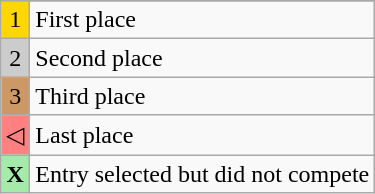<table class="wikitable">
<tr>
</tr>
<tr>
<td style="text-align:center; background-color:#FFD700;">1</td>
<td>First place</td>
</tr>
<tr>
<td style="text-align:center; background-color:#CCC;">2</td>
<td>Second place</td>
</tr>
<tr>
<td style="text-align:center; background-color:#C96;">3</td>
<td>Third place</td>
</tr>
<tr>
<td style="text-align:center; background-color:#FE8080;">◁</td>
<td>Last place</td>
</tr>
<tr>
<td style="text-align:center; background-color:#A4EAA9;"><strong>X</strong></td>
<td>Entry selected but did not compete<br></td>
</tr>
</table>
